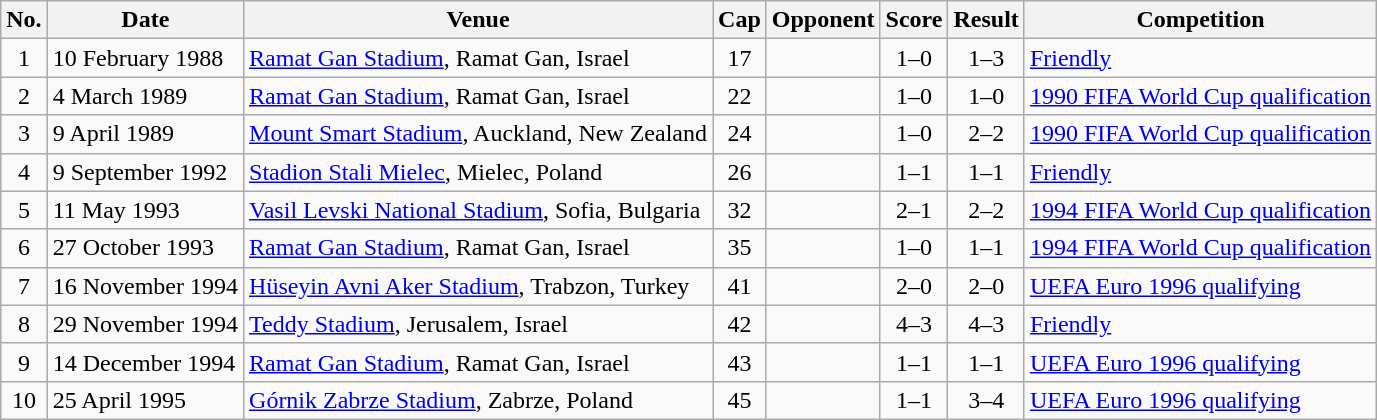<table class="wikitable sortable">
<tr>
<th scope="col">No.</th>
<th scope="col">Date</th>
<th scope="col">Venue</th>
<th scope="col">Cap</th>
<th scope="col">Opponent</th>
<th scope="col">Score</th>
<th scope="col">Result</th>
<th scope="col">Competition</th>
</tr>
<tr>
<td style="text-align: center;">1</td>
<td>10 February 1988</td>
<td><a href='#'>Ramat Gan Stadium</a>, Ramat Gan, Israel</td>
<td style="text-align: center;">17</td>
<td></td>
<td style="text-align: center;">1–0</td>
<td style="text-align: center;">1–3</td>
<td><a href='#'>Friendly</a></td>
</tr>
<tr>
<td style="text-align: center;">2</td>
<td>4 March 1989</td>
<td><a href='#'>Ramat Gan Stadium</a>, Ramat Gan, Israel</td>
<td style="text-align: center;">22</td>
<td></td>
<td style="text-align: center;">1–0</td>
<td style="text-align: center;">1–0</td>
<td><a href='#'>1990 FIFA World Cup qualification</a></td>
</tr>
<tr>
<td style="text-align: center;">3</td>
<td>9 April 1989</td>
<td><a href='#'>Mount Smart Stadium</a>, Auckland, New Zealand</td>
<td style="text-align: center;">24</td>
<td></td>
<td style="text-align: center;">1–0</td>
<td style="text-align: center;">2–2</td>
<td><a href='#'>1990 FIFA World Cup qualification</a></td>
</tr>
<tr>
<td style="text-align: center;">4</td>
<td>9 September 1992</td>
<td><a href='#'>Stadion Stali Mielec</a>, Mielec, Poland</td>
<td style="text-align: center;">26</td>
<td></td>
<td style="text-align: center;">1–1</td>
<td style="text-align: center;">1–1</td>
<td><a href='#'>Friendly</a></td>
</tr>
<tr>
<td style="text-align: center;">5</td>
<td>11 May 1993</td>
<td><a href='#'>Vasil Levski National Stadium</a>, Sofia, Bulgaria</td>
<td style="text-align: center;">32</td>
<td></td>
<td style="text-align: center;">2–1</td>
<td style="text-align: center;">2–2</td>
<td><a href='#'>1994 FIFA World Cup qualification</a></td>
</tr>
<tr>
<td style="text-align: center;">6</td>
<td>27 October 1993</td>
<td><a href='#'>Ramat Gan Stadium</a>, Ramat Gan, Israel</td>
<td style="text-align: center;">35</td>
<td></td>
<td style="text-align: center;">1–0</td>
<td style="text-align: center;">1–1</td>
<td><a href='#'>1994 FIFA World Cup qualification</a></td>
</tr>
<tr>
<td style="text-align: center;">7</td>
<td>16 November 1994</td>
<td><a href='#'>Hüseyin Avni Aker Stadium</a>, Trabzon, Turkey</td>
<td style="text-align: center;">41</td>
<td></td>
<td style="text-align: center;">2–0</td>
<td style="text-align: center;">2–0</td>
<td><a href='#'>UEFA Euro 1996 qualifying</a></td>
</tr>
<tr>
<td style="text-align: center;">8</td>
<td>29 November 1994</td>
<td><a href='#'>Teddy Stadium</a>, Jerusalem, Israel</td>
<td style="text-align: center;">42</td>
<td></td>
<td style="text-align: center;">4–3</td>
<td style="text-align: center;">4–3</td>
<td><a href='#'>Friendly</a></td>
</tr>
<tr>
<td style="text-align: center;">9</td>
<td>14 December 1994</td>
<td><a href='#'>Ramat Gan Stadium</a>, Ramat Gan, Israel</td>
<td style="text-align: center;">43</td>
<td></td>
<td style="text-align: center;">1–1</td>
<td style="text-align: center;">1–1</td>
<td><a href='#'>UEFA Euro 1996 qualifying</a></td>
</tr>
<tr>
<td style="text-align: center;">10</td>
<td>25 April 1995</td>
<td><a href='#'>Górnik Zabrze Stadium</a>, Zabrze, Poland</td>
<td style="text-align: center;">45</td>
<td></td>
<td style="text-align: center;">1–1</td>
<td style="text-align: center;">3–4</td>
<td><a href='#'>UEFA Euro 1996 qualifying</a></td>
</tr>
</table>
